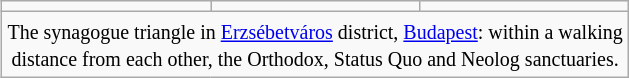<table class="wikitable" style="float:right; text-align:center;">
<tr>
<td></td>
<td></td>
<td></td>
</tr>
<tr>
<td colspan="3"><small>The synagogue triangle in <a href='#'>Erzsébetváros</a> district, <a href='#'>Budapest</a>: within a walking<br> distance from each other, the Orthodox, Status Quo and Neolog sanctuaries.</small></td>
</tr>
</table>
